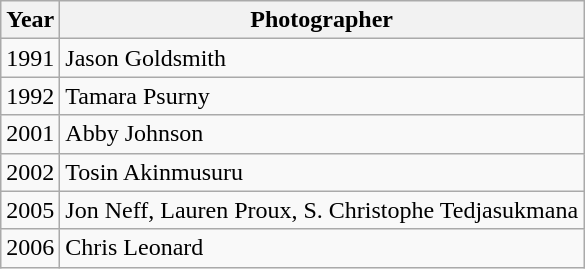<table class="wikitable sortable mw-collapsible">
<tr>
<th>Year</th>
<th>Photographer</th>
</tr>
<tr>
<td>1991</td>
<td>Jason Goldsmith</td>
</tr>
<tr>
<td>1992</td>
<td>Tamara Psurny</td>
</tr>
<tr>
<td>2001</td>
<td>Abby Johnson</td>
</tr>
<tr>
<td>2002</td>
<td>Tosin Akinmusuru</td>
</tr>
<tr>
<td>2005</td>
<td>Jon Neff, Lauren Proux, S. Christophe Tedjasukmana</td>
</tr>
<tr>
<td>2006</td>
<td>Chris Leonard</td>
</tr>
</table>
